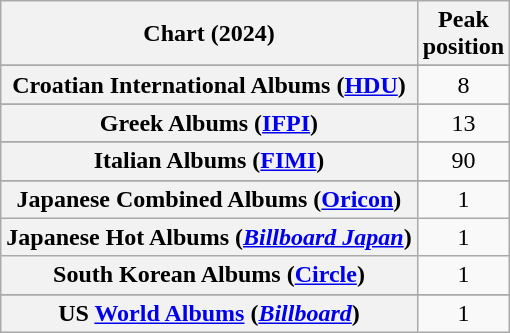<table class="wikitable sortable plainrowheaders" style="text-align:center">
<tr>
<th scope="col">Chart (2024)</th>
<th scope="col">Peak<br>position</th>
</tr>
<tr>
</tr>
<tr>
</tr>
<tr>
</tr>
<tr>
<th scope="row">Croatian International Albums (<a href='#'>HDU</a>)</th>
<td>8</td>
</tr>
<tr>
</tr>
<tr>
</tr>
<tr>
<th scope="row">Greek Albums (<a href='#'>IFPI</a>)</th>
<td>13</td>
</tr>
<tr>
</tr>
<tr>
<th scope="row">Italian Albums (<a href='#'>FIMI</a>)</th>
<td>90</td>
</tr>
<tr>
</tr>
<tr>
<th scope="row">Japanese Combined Albums (<a href='#'>Oricon</a>)</th>
<td>1</td>
</tr>
<tr>
<th scope="row">Japanese Hot Albums (<em><a href='#'>Billboard Japan</a></em>)</th>
<td>1</td>
</tr>
<tr>
<th scope="row">South Korean Albums (<a href='#'>Circle</a>)</th>
<td>1</td>
</tr>
<tr>
</tr>
<tr>
</tr>
<tr>
</tr>
<tr>
<th scope="row">US <a href='#'>World Albums</a> (<em><a href='#'>Billboard</a></em>)</th>
<td>1</td>
</tr>
</table>
